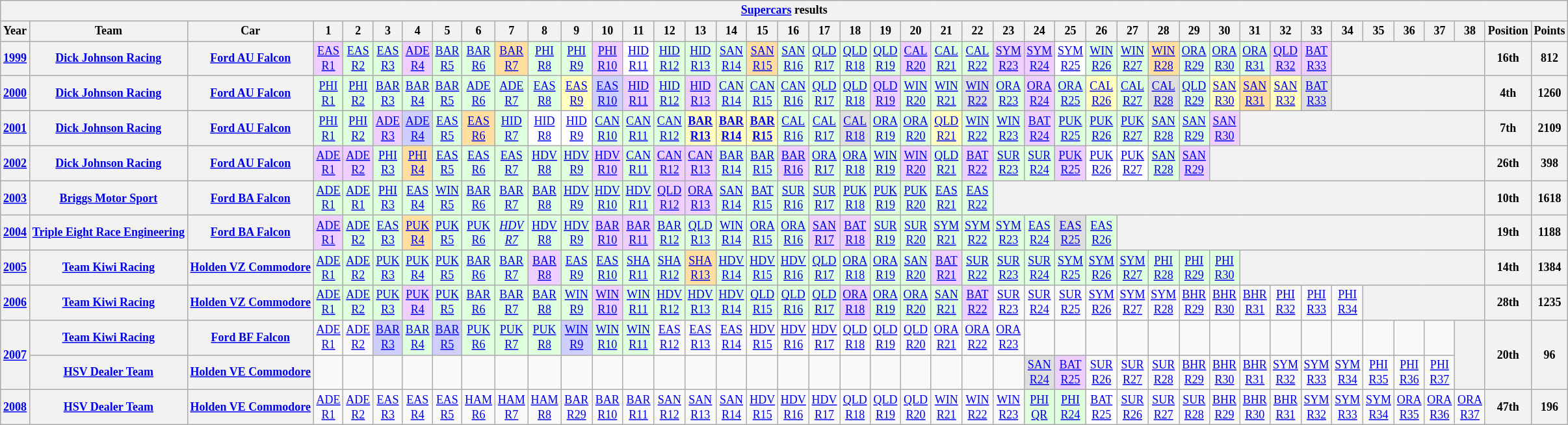<table class="wikitable" style="text-align:center; font-size:75%">
<tr>
<th colspan=43><a href='#'>Supercars</a> results</th>
</tr>
<tr>
<th>Year</th>
<th>Team</th>
<th>Car</th>
<th>1</th>
<th>2</th>
<th>3</th>
<th>4</th>
<th>5</th>
<th>6</th>
<th>7</th>
<th>8</th>
<th>9</th>
<th>10</th>
<th>11</th>
<th>12</th>
<th>13</th>
<th>14</th>
<th>15</th>
<th>16</th>
<th>17</th>
<th>18</th>
<th>19</th>
<th>20</th>
<th>21</th>
<th>22</th>
<th>23</th>
<th>24</th>
<th>25</th>
<th>26</th>
<th>27</th>
<th>28</th>
<th>29</th>
<th>30</th>
<th>31</th>
<th>32</th>
<th>33</th>
<th>34</th>
<th>35</th>
<th>36</th>
<th>37</th>
<th>38</th>
<th>Position</th>
<th>Points</th>
</tr>
<tr>
<th><a href='#'>1999</a></th>
<th nowrap><a href='#'>Dick Johnson Racing</a></th>
<th nowrap><a href='#'>Ford AU Falcon</a></th>
<td style="background:#EFCFFF;"><a href='#'>EAS <br> R1</a><br></td>
<td style="background:#DFFFDF;"><a href='#'>EAS <br> R2</a><br></td>
<td style="background:#DFFFDF;"><a href='#'>EAS <br> R3</a><br></td>
<td style="background:#EFCFFF;"><a href='#'>ADE <br> R4</a><br></td>
<td style="background:#DFFFDF;"><a href='#'>BAR <br> R5</a><br></td>
<td style="background:#DFFFDF;"><a href='#'>BAR <br> R6</a><br></td>
<td style="background:#FFDF9F;"><a href='#'>BAR <br> R7</a><br></td>
<td style="background:#DFFFDF;"><a href='#'>PHI <br> R8</a><br></td>
<td style="background:#DFFFDF;"><a href='#'>PHI <br> R9</a><br></td>
<td style="background:#EFCFFF;"><a href='#'>PHI <br> R10</a><br></td>
<td style="background:#FFFFFF;"><a href='#'>HID <br> R11</a><br></td>
<td style="background:#DFFFDF;"><a href='#'>HID <br> R12</a><br></td>
<td style="background:#DFFFDF;"><a href='#'>HID <br> R13</a><br></td>
<td style="background:#DFFFDF;"><a href='#'>SAN <br> R14</a><br></td>
<td style="background:#FFDF9F;"><a href='#'>SAN <br> R15</a><br></td>
<td style="background:#DFFFDF;"><a href='#'>SAN <br> R16</a><br></td>
<td style="background:#DFFFDF;"><a href='#'>QLD <br> R17</a><br></td>
<td style="background:#DFFFDF;"><a href='#'>QLD <br> R18</a><br></td>
<td style="background:#DFFFDF;"><a href='#'>QLD <br> R19</a><br></td>
<td style="background:#EFCFFF;"><a href='#'>CAL <br> R20</a><br></td>
<td style="background:#DFFFDF;"><a href='#'>CAL <br> R21</a><br></td>
<td style="background:#DFFFDF;"><a href='#'>CAL <br> R22</a><br></td>
<td style="background:#EFCFFF;"><a href='#'>SYM <br> R23</a><br></td>
<td style="background:#EFCFFF;"><a href='#'>SYM <br> R24</a><br></td>
<td style="background:#FFFFFF;"><a href='#'>SYM <br> R25</a><br></td>
<td style="background:#DFFFDF;"><a href='#'>WIN <br> R26</a><br></td>
<td style="background:#DFFFDF;"><a href='#'>WIN <br> R27</a><br></td>
<td style="background:#FFDF9F;"><a href='#'>WIN <br> R28</a><br></td>
<td style="background:#DFFFDF;"><a href='#'>ORA <br> R29</a><br></td>
<td style="background:#DFFFDF;"><a href='#'>ORA <br> R30</a><br></td>
<td style="background:#DFFFDF;"><a href='#'>ORA <br> R31</a><br></td>
<td style="background:#EFCFFF;"><a href='#'>QLD <br> R32</a><br></td>
<td style="background:#EFCFFF;"><a href='#'>BAT <br> R33</a><br></td>
<th colspan=5></th>
<th>16th</th>
<th>812</th>
</tr>
<tr>
<th><a href='#'>2000</a></th>
<th nowrap><a href='#'>Dick Johnson Racing</a></th>
<th nowrap><a href='#'>Ford AU Falcon</a></th>
<td style="background:#DFFFDF;"><a href='#'>PHI <br> R1</a><br></td>
<td style="background:#DFFFDF;"><a href='#'>PHI <br> R2</a><br></td>
<td style="background:#DFFFDF;"><a href='#'>BAR <br> R3</a><br></td>
<td style="background:#DFFFDF;"><a href='#'>BAR <br> R4</a><br></td>
<td style="background:#DFFFDF;"><a href='#'>BAR <br> R5</a><br></td>
<td style="background:#DFFFDF;"><a href='#'>ADE <br> R6</a><br></td>
<td style="background:#DFFFDF;"><a href='#'>ADE <br> R7</a><br></td>
<td style="background:#DFFFDF;"><a href='#'>EAS <br> R8</a><br></td>
<td style="background:#FFFFBF;"><a href='#'>EAS <br> R9</a><br></td>
<td style="background:#CFCFFF;"><a href='#'>EAS <br> R10</a><br></td>
<td style="background:#EFCFFF;"><a href='#'>HID <br> R11</a><br></td>
<td style="background:#DFFFDF;"><a href='#'>HID <br> R12</a><br></td>
<td style="background:#EFCFFF;"><a href='#'>HID <br> R13</a><br></td>
<td style="background:#DFFFDF;"><a href='#'>CAN <br> R14</a><br></td>
<td style="background:#DFFFDF;"><a href='#'>CAN <br> R15</a><br></td>
<td style="background:#DFFFDF;"><a href='#'>CAN <br> R16</a><br></td>
<td style="background:#DFFFDF;"><a href='#'>QLD <br> R17</a><br></td>
<td style="background:#DFFFDF;"><a href='#'>QLD <br> R18</a><br></td>
<td style="background:#EFCFFF;"><a href='#'>QLD <br> R19</a><br></td>
<td style="background:#DFFFDF;"><a href='#'>WIN <br> R20</a><br></td>
<td style="background:#DFFFDF;"><a href='#'>WIN <br> R21</a><br></td>
<td style="background:#DFDFDF;"><a href='#'>WIN <br> R22</a><br></td>
<td style="background:#DFFFDF;"><a href='#'>ORA <br> R23</a><br></td>
<td style="background:#EFCFFF;"><a href='#'>ORA <br> R24</a><br></td>
<td style="background:#DFFFDF;"><a href='#'>ORA <br> R25</a><br></td>
<td style="background:#FFFFBF;"><a href='#'>CAL <br> R26</a><br></td>
<td style="background:#DFFFDF;"><a href='#'>CAL <br> R27</a><br></td>
<td style="background:#DFDFDF;"><a href='#'>CAL <br> R28</a><br></td>
<td style="background:#DFFFDF;"><a href='#'>QLD <br> R29</a><br></td>
<td style="background:#FFFFBF;"><a href='#'>SAN <br> R30</a><br></td>
<td style="background:#FFDF9F;"><a href='#'>SAN <br> R31</a><br></td>
<td style="background:#FFFFBF;"><a href='#'>SAN <br> R32</a><br></td>
<td style="background:#DFDFDF;"><a href='#'>BAT <br> R33</a><br></td>
<th colspan=5></th>
<th>4th</th>
<th>1260</th>
</tr>
<tr>
<th><a href='#'>2001</a></th>
<th nowrap><a href='#'>Dick Johnson Racing</a></th>
<th nowrap><a href='#'>Ford AU Falcon</a></th>
<td style="background:#DFFFDF;"><a href='#'>PHI <br> R1</a><br></td>
<td style="background:#DFFFDF;"><a href='#'>PHI <br> R2</a><br></td>
<td style="background:#EFCFFF;"><a href='#'>ADE <br> R3</a><br></td>
<td style="background:#CFCFFF;"><a href='#'>ADE <br> R4</a><br></td>
<td style="background:#DFFFDF;"><a href='#'>EAS <br> R5</a><br></td>
<td style="background:#FFDF9F;"><a href='#'>EAS <br> R6</a><br></td>
<td style="background:#DFFFDF;"><a href='#'>HID <br> R7</a><br></td>
<td style="background:#FFFFFF;"><a href='#'>HID <br> R8</a><br></td>
<td style="background:#FFFFFF;"><a href='#'>HID <br> R9</a><br></td>
<td style="background:#DFFFDF;"><a href='#'>CAN <br> R10</a><br></td>
<td style="background:#DFFFDF;"><a href='#'>CAN <br> R11</a><br></td>
<td style="background:#DFFFDF;"><a href='#'>CAN <br> R12</a><br></td>
<td style="background:#FFFFBF;"><strong><a href='#'>BAR <br> R13</a></strong><br></td>
<td style="background:#FFFFBF;"><strong><a href='#'>BAR <br> R14</a></strong><br></td>
<td style="background:#FFFFBF;"><strong><a href='#'>BAR <br> R15</a></strong><br></td>
<td style="background:#DFFFDF;"><a href='#'>CAL <br> R16</a><br></td>
<td style="background:#DFFFDF;"><a href='#'>CAL <br> R17</a><br></td>
<td style="background:#DFDFDF;"><a href='#'>CAL <br> R18</a><br></td>
<td style="background:#DFFFDF;"><a href='#'>ORA <br> R19</a><br></td>
<td style="background:#DFFFDF;"><a href='#'>ORA <br> R20</a><br></td>
<td style="background:#FFFFBF;"><a href='#'>QLD <br> R21</a><br></td>
<td style="background:#DFFFDF;"><a href='#'>WIN <br> R22</a><br></td>
<td style="background:#DFFFDF;"><a href='#'>WIN <br> R23</a><br></td>
<td style="background:#EFCFFF;"><a href='#'>BAT <br> R24</a><br></td>
<td style="background:#DFFFDF;"><a href='#'>PUK <br> R25</a><br></td>
<td style="background:#DFFFDF;"><a href='#'>PUK <br> R26</a><br></td>
<td style="background:#DFFFDF;"><a href='#'>PUK <br> R27</a><br></td>
<td style="background:#DFFFDF;"><a href='#'>SAN <br> R28</a><br></td>
<td style="background:#DFFFDF;"><a href='#'>SAN <br> R29</a><br></td>
<td style="background:#EFCFFF;"><a href='#'>SAN <br> R30</a><br></td>
<th colspan=8></th>
<th>7th</th>
<th>2109</th>
</tr>
<tr>
<th><a href='#'>2002</a></th>
<th nowrap><a href='#'>Dick Johnson Racing</a></th>
<th nowrap><a href='#'>Ford AU Falcon</a></th>
<td style="background:#EFCFFF;"><a href='#'>ADE<br>R1</a><br></td>
<td style="background:#EFCFFF;"><a href='#'>ADE<br>R2</a><br></td>
<td style="background:#DFFFDF;"><a href='#'>PHI<br>R3</a><br></td>
<td style="background:#FFDF9F;"><a href='#'>PHI<br>R4</a><br></td>
<td style="background:#DFFFDF;"><a href='#'>EAS<br>R5</a><br></td>
<td style="background:#DFFFDF;"><a href='#'>EAS<br>R6</a><br></td>
<td style="background:#DFFFDF;"><a href='#'>EAS<br>R7</a><br></td>
<td style="background:#DFFFDF;"><a href='#'>HDV<br>R8</a><br></td>
<td style="background:#DFFFDF;"><a href='#'>HDV<br>R9</a><br></td>
<td style="background:#EFCFFF;"><a href='#'>HDV<br>R10</a><br></td>
<td style="background:#DFFFDF;"><a href='#'>CAN<br>R11</a><br></td>
<td style="background:#EFCFFF;"><a href='#'>CAN<br>R12</a><br></td>
<td style="background:#EFCFFF;"><a href='#'>CAN<br>R13</a><br></td>
<td style="background:#DFFFDF;"><a href='#'>BAR<br>R14</a><br></td>
<td style="background:#DFFFDF;"><a href='#'>BAR<br>R15</a><br></td>
<td style="background:#EFCFFF;"><a href='#'>BAR<br>R16</a><br></td>
<td style="background:#DFFFDF;"><a href='#'>ORA<br>R17</a><br></td>
<td style="background:#DFFFDF;"><a href='#'>ORA<br>R18</a><br></td>
<td style="background:#DFFFDF;"><a href='#'>WIN<br>R19</a><br></td>
<td style="background:#EFCFFF;"><a href='#'>WIN<br>R20</a><br></td>
<td style="background:#DFFFDF;"><a href='#'>QLD<br>R21</a><br></td>
<td style="background:#EFCFFF;"><a href='#'>BAT<br>R22</a><br></td>
<td style="background:#DFFFDF;"><a href='#'>SUR<br>R23</a><br></td>
<td style="background:#DFFFDF;"><a href='#'>SUR<br>R24</a><br></td>
<td style="background:#EFCFFF;"><a href='#'>PUK<br>R25</a><br></td>
<td style="background:#FFFFFF;"><a href='#'>PUK<br>R26</a><br></td>
<td style="background:#FFFFFF;"><a href='#'>PUK<br>R27</a><br></td>
<td style="background:#DFFFDF;"><a href='#'>SAN<br>R28</a><br></td>
<td style="background:#EFCFFF;"><a href='#'>SAN<br>R29</a><br></td>
<th colspan=9></th>
<th>26th</th>
<th>398</th>
</tr>
<tr>
<th><a href='#'>2003</a></th>
<th nowrap><a href='#'>Briggs Motor Sport</a></th>
<th nowrap><a href='#'>Ford BA Falcon</a></th>
<td style="background:#DFFFDF;"><a href='#'>ADE<br>R1</a><br></td>
<td style="background:#DFFFDF;"><a href='#'>ADE<br>R1</a><br></td>
<td style="background:#DFFFDF;"><a href='#'>PHI<br>R3</a><br></td>
<td style="background:#DFFFDF;"><a href='#'>EAS<br>R4</a><br></td>
<td style="background:#DFFFDF;"><a href='#'>WIN<br>R5</a><br></td>
<td style="background:#DFFFDF;"><a href='#'>BAR<br>R6</a><br></td>
<td style="background:#DFFFDF;"><a href='#'>BAR<br>R7</a><br></td>
<td style="background:#DFFFDF;"><a href='#'>BAR<br>R8</a><br></td>
<td style="background:#DFFFDF;"><a href='#'>HDV<br>R9</a><br></td>
<td style="background:#DFFFDF;"><a href='#'>HDV<br>R10</a><br></td>
<td style="background:#DFFFDF;"><a href='#'>HDV<br>R11</a><br></td>
<td style="background:#EFCFFF;"><a href='#'>QLD<br>R12</a><br></td>
<td style="background:#EFCFFF;"><a href='#'>ORA<br>R13</a><br></td>
<td style="background:#DFFFDF;"><a href='#'>SAN<br>R14</a><br></td>
<td style="background:#DFFFDF;"><a href='#'>BAT<br>R15</a><br></td>
<td style="background:#DFFFDF;"><a href='#'>SUR<br>R16</a><br></td>
<td style="background:#DFFFDF;"><a href='#'>SUR<br>R17</a><br></td>
<td style="background:#DFFFDF;"><a href='#'>PUK<br>R18</a><br></td>
<td style="background:#DFFFDF;"><a href='#'>PUK<br>R19</a><br></td>
<td style="background:#DFFFDF;"><a href='#'>PUK<br>R20</a><br></td>
<td style="background:#DFFFDF;"><a href='#'>EAS<br>R21</a><br></td>
<td style="background:#DFFFDF;"><a href='#'>EAS<br>R22</a><br></td>
<th colspan=16></th>
<th>10th</th>
<th>1618</th>
</tr>
<tr>
<th><a href='#'>2004</a></th>
<th nowrap><a href='#'>Triple Eight Race Engineering</a></th>
<th nowrap><a href='#'>Ford BA Falcon</a></th>
<td style="background:#EFCFFF;"><a href='#'>ADE<br>R1</a><br></td>
<td style="background:#DFFFDF;"><a href='#'>ADE<br>R2</a><br></td>
<td style="background:#DFFFDF;"><a href='#'>EAS<br>R3</a><br></td>
<td style="background:#FFDF9F;"><a href='#'>PUK<br>R4</a><br></td>
<td style="background:#DFFFDF;"><a href='#'>PUK<br>R5</a><br></td>
<td style="background:#DFFFDF;"><a href='#'>PUK<br>R6</a><br></td>
<td style="background:#DFFFDF;"><em><a href='#'>HDV<br>R7</a></em><br></td>
<td style="background:#DFFFDF;"><a href='#'>HDV<br>R8</a><br></td>
<td style="background:#DFFFDF;"><a href='#'>HDV<br>R9</a><br></td>
<td style="background:#EFCFFF;"><a href='#'>BAR<br>R10</a><br></td>
<td style="background:#EFCFFF;"><a href='#'>BAR<br>R11</a><br></td>
<td style="background:#DFFFDF;"><a href='#'>BAR<br>R12</a><br></td>
<td style="background:#DFFFDF;"><a href='#'>QLD<br>R13</a><br></td>
<td style="background:#DFFFDF;"><a href='#'>WIN<br>R14</a><br></td>
<td style="background:#DFFFDF;"><a href='#'>ORA<br>R15</a><br></td>
<td style="background:#DFFFDF;"><a href='#'>ORA<br>R16</a><br></td>
<td style="background:#EFCFFF;"><a href='#'>SAN<br>R17</a><br></td>
<td style="background:#EFCFFF;"><a href='#'>BAT<br>R18</a><br></td>
<td style="background:#DFFFDF;"><a href='#'>SUR<br>R19</a><br></td>
<td style="background:#DFFFDF;"><a href='#'>SUR<br>R20</a><br></td>
<td style="background:#DFFFDF;"><a href='#'>SYM<br>R21</a><br></td>
<td style="background:#DFFFDF;"><a href='#'>SYM<br>R22</a><br></td>
<td style="background:#DFFFDF;"><a href='#'>SYM<br>R23</a><br></td>
<td style="background:#DFFFDF;"><a href='#'>EAS<br>R24</a><br></td>
<td style="background:#DFDFDF;"><a href='#'>EAS<br>R25</a><br></td>
<td style="background:#DFFFDF;"><a href='#'>EAS<br>R26</a><br></td>
<th colspan=12></th>
<th>19th</th>
<th>1188</th>
</tr>
<tr>
<th><a href='#'>2005</a></th>
<th nowrap><a href='#'>Team Kiwi Racing</a></th>
<th nowrap><a href='#'>Holden VZ Commodore</a></th>
<td style="background:#DFFFDF;"><a href='#'>ADE<br>R1</a><br></td>
<td style="background:#DFFFDF;"><a href='#'>ADE<br>R2</a><br></td>
<td style="background:#DFFFDF;"><a href='#'>PUK<br>R3</a><br></td>
<td style="background:#DFFFDF;"><a href='#'>PUK<br>R4</a><br></td>
<td style="background:#DFFFDF;"><a href='#'>PUK<br>R5</a><br></td>
<td style="background:#DFFFDF;"><a href='#'>BAR<br>R6</a><br></td>
<td style="background:#DFFFDF;"><a href='#'>BAR<br>R7</a><br></td>
<td style="background:#EFCFFF;"><a href='#'>BAR<br>R8</a><br></td>
<td style="background:#DFFFDF;"><a href='#'>EAS<br>R9</a><br></td>
<td style="background:#DFFFDF;"><a href='#'>EAS<br>R10</a><br></td>
<td style="background:#DFFFDF;"><a href='#'>SHA<br>R11</a><br></td>
<td style="background:#DFFFDF;"><a href='#'>SHA<br>R12</a><br></td>
<td style="background:#FFDF9F;"><a href='#'>SHA<br>R13</a><br></td>
<td style="background:#DFFFDF;"><a href='#'>HDV<br>R14</a><br></td>
<td style="background:#DFFFDF;"><a href='#'>HDV<br>R15</a><br></td>
<td style="background:#DFFFDF;"><a href='#'>HDV<br>R16</a><br></td>
<td style="background:#DFFFDF;"><a href='#'>QLD<br>R17</a><br></td>
<td style="background:#DFFFDF;"><a href='#'>ORA<br>R18</a><br></td>
<td style="background:#DFFFDF;"><a href='#'>ORA<br>R19</a><br></td>
<td style="background:#DFFFDF;"><a href='#'>SAN<br>R20</a><br></td>
<td style="background:#EFCFFF;"><a href='#'>BAT<br>R21</a><br></td>
<td style="background:#DFFFDF;"><a href='#'>SUR<br>R22</a><br></td>
<td style="background:#DFFFDF;"><a href='#'>SUR<br>R23</a><br></td>
<td style="background:#DFFFDF;"><a href='#'>SUR<br>R24</a><br></td>
<td style="background:#DFFFDF;"><a href='#'>SYM<br>R25</a><br></td>
<td style="background:#DFFFDF;"><a href='#'>SYM<br>R26</a><br></td>
<td style="background:#DFFFDF;"><a href='#'>SYM<br>R27</a><br></td>
<td style="background:#DFFFDF;"><a href='#'>PHI<br>R28</a><br></td>
<td style="background:#DFFFDF;"><a href='#'>PHI<br>R29</a><br></td>
<td style="background:#DFFFDF;"><a href='#'>PHI<br>R30</a><br></td>
<th colspan=8></th>
<th>14th</th>
<th>1384</th>
</tr>
<tr>
<th><a href='#'>2006</a></th>
<th nowrap><a href='#'>Team Kiwi Racing</a></th>
<th nowrap><a href='#'>Holden VZ Commodore</a></th>
<td style="background:#DFFFDF;"><a href='#'>ADE<br>R1</a><br></td>
<td style="background:#DFFFDF;"><a href='#'>ADE<br>R2</a><br></td>
<td style="background:#DFFFDF;"><a href='#'>PUK<br>R3</a><br></td>
<td style="background:#EFCFFF;"><a href='#'>PUK<br>R4</a><br></td>
<td style="background:#DFFFDF;"><a href='#'>PUK<br>R5</a><br></td>
<td style="background:#DFFFDF;"><a href='#'>BAR<br>R6</a><br></td>
<td style="background:#DFFFDF;"><a href='#'>BAR<br>R7</a><br></td>
<td style="background:#DFFFDF;"><a href='#'>BAR<br>R8</a><br></td>
<td style="background:#DFFFDF;"><a href='#'>WIN<br>R9</a><br></td>
<td style="background:#EFCFFF;"><a href='#'>WIN<br>R10</a><br></td>
<td style="background:#DFFFDF;"><a href='#'>WIN<br>R11</a><br></td>
<td style="background:#DFFFDF;"><a href='#'>HDV<br>R12</a><br></td>
<td style="background:#DFFFDF;"><a href='#'>HDV<br>R13</a><br></td>
<td style="background:#DFFFDF;"><a href='#'>HDV<br>R14</a><br></td>
<td style="background:#DFFFDF;"><a href='#'>QLD<br>R15</a><br></td>
<td style="background:#DFFFDF;"><a href='#'>QLD<br>R16</a><br></td>
<td style="background:#DFFFDF;"><a href='#'>QLD<br>R17</a><br></td>
<td style="background:#EFCFFF;"><a href='#'>ORA<br>R18</a><br></td>
<td style="background:#DFFFDF;"><a href='#'>ORA<br>R19</a><br></td>
<td style="background:#DFFFDF;"><a href='#'>ORA<br>R20</a><br></td>
<td style="background:#DFFFDF;"><a href='#'>SAN<br>R21</a><br></td>
<td style="background:#EFCFFF;"><a href='#'>BAT<br>R22</a><br></td>
<td><a href='#'>SUR<br>R23</a></td>
<td><a href='#'>SUR<br>R24</a></td>
<td><a href='#'>SUR<br>R25</a></td>
<td><a href='#'>SYM<br>R26</a></td>
<td><a href='#'>SYM<br>R27</a></td>
<td><a href='#'>SYM<br>R28</a></td>
<td><a href='#'>BHR<br>R29</a></td>
<td><a href='#'>BHR<br>R30</a></td>
<td><a href='#'>BHR<br>R31</a></td>
<td><a href='#'>PHI<br>R32</a></td>
<td><a href='#'>PHI<br>R33</a></td>
<td><a href='#'>PHI<br>R34</a></td>
<th colspan=4></th>
<th>28th</th>
<th>1235</th>
</tr>
<tr>
<th rowspan=2><a href='#'>2007</a></th>
<th nowrap><a href='#'>Team Kiwi Racing</a></th>
<th nowrap><a href='#'>Ford BF Falcon</a></th>
<td><a href='#'>ADE<br>R1</a></td>
<td><a href='#'>ADE<br>R2</a></td>
<td style="background:#CFCFFF;"><a href='#'>BAR<br>R3</a><br></td>
<td style="background:#DFFFDF;"><a href='#'>BAR<br>R4</a><br></td>
<td style="background:#CFCFFF;"><a href='#'>BAR<br>R5</a><br></td>
<td style="background:#DFFFDF;"><a href='#'>PUK<br>R6</a><br></td>
<td style="background:#DFFFDF;"><a href='#'>PUK<br>R7</a><br></td>
<td style="background:#DFFFDF;"><a href='#'>PUK<br>R8</a><br></td>
<td style="background:#CFCFFF;"><a href='#'>WIN<br>R9</a><br></td>
<td style="background:#DFFFDF;"><a href='#'>WIN<br>R10</a><br></td>
<td style="background:#DFFFDF;"><a href='#'>WIN<br>R11</a><br></td>
<td><a href='#'>EAS<br>R12</a></td>
<td><a href='#'>EAS<br>R13</a></td>
<td><a href='#'>EAS<br>R14</a></td>
<td><a href='#'>HDV<br>R15</a></td>
<td><a href='#'>HDV<br>R16</a></td>
<td><a href='#'>HDV<br>R17</a></td>
<td><a href='#'>QLD<br>R18</a></td>
<td><a href='#'>QLD<br>R19</a></td>
<td><a href='#'>QLD<br>R20</a></td>
<td><a href='#'>ORA<br>R21</a></td>
<td><a href='#'>ORA<br>R22</a></td>
<td><a href='#'>ORA<br>R23</a></td>
<td></td>
<td></td>
<td></td>
<td></td>
<td></td>
<td></td>
<td></td>
<td></td>
<td></td>
<td></td>
<td></td>
<td></td>
<td></td>
<td></td>
<th rowspan=2></th>
<th rowspan=2>20th</th>
<th rowspan=2>96</th>
</tr>
<tr>
<th nowrap><a href='#'>HSV Dealer Team</a></th>
<th nowrap><a href='#'>Holden VE Commodore</a></th>
<td></td>
<td></td>
<td></td>
<td></td>
<td></td>
<td></td>
<td></td>
<td></td>
<td></td>
<td></td>
<td></td>
<td></td>
<td></td>
<td></td>
<td></td>
<td></td>
<td></td>
<td></td>
<td></td>
<td></td>
<td></td>
<td></td>
<td></td>
<td style="background:#dfdfdf;"><a href='#'>SAN<br>R24</a><br></td>
<td style="background:#efcfff;"><a href='#'>BAT<br>R25</a><br></td>
<td><a href='#'>SUR<br>R26</a></td>
<td><a href='#'>SUR<br>R27</a></td>
<td><a href='#'>SUR<br>R28</a></td>
<td><a href='#'>BHR<br>R29</a></td>
<td><a href='#'>BHR<br>R30</a></td>
<td><a href='#'>BHR<br>R31</a></td>
<td><a href='#'>SYM<br>R32</a></td>
<td><a href='#'>SYM<br>R33</a></td>
<td><a href='#'>SYM<br>R34</a></td>
<td><a href='#'>PHI<br>R35</a></td>
<td><a href='#'>PHI<br>R36</a></td>
<td><a href='#'>PHI<br>R37</a></td>
</tr>
<tr>
<th><a href='#'>2008</a></th>
<th nowrap><a href='#'>HSV Dealer Team</a></th>
<th nowrap><a href='#'>Holden VE Commodore</a></th>
<td><a href='#'>ADE<br>R1</a></td>
<td><a href='#'>ADE<br>R2</a></td>
<td><a href='#'>EAS<br>R3</a></td>
<td><a href='#'>EAS<br>R4</a></td>
<td><a href='#'>EAS<br>R5</a></td>
<td><a href='#'>HAM<br>R6</a></td>
<td><a href='#'>HAM<br>R7</a></td>
<td><a href='#'>HAM<br>R8</a></td>
<td><a href='#'>BAR<br>R29</a></td>
<td><a href='#'>BAR<br>R10</a></td>
<td><a href='#'>BAR<br>R11</a></td>
<td><a href='#'>SAN<br>R12</a></td>
<td><a href='#'>SAN<br>R13</a></td>
<td><a href='#'>SAN<br>R14</a></td>
<td><a href='#'>HDV<br>R15</a></td>
<td><a href='#'>HDV<br>R16</a></td>
<td><a href='#'>HDV<br>R17</a></td>
<td><a href='#'>QLD<br>R18</a></td>
<td><a href='#'>QLD<br>R19</a></td>
<td><a href='#'>QLD<br>R20</a></td>
<td><a href='#'>WIN<br>R21</a></td>
<td><a href='#'>WIN<br>R22</a></td>
<td><a href='#'>WIN<br>R23</a></td>
<td style="background:#DFFFDF;"><a href='#'>PHI<br>QR</a><br></td>
<td style="background:#DFFFDF;"><a href='#'>PHI<br>R24</a><br></td>
<td style="background:#FFFFFF;"><a href='#'>BAT<br>R25</a><br></td>
<td><a href='#'>SUR<br>R26</a></td>
<td><a href='#'>SUR<br>R27</a></td>
<td><a href='#'>SUR<br>R28</a></td>
<td><a href='#'>BHR<br>R29</a></td>
<td><a href='#'>BHR<br>R30</a></td>
<td><a href='#'>BHR<br>R31</a></td>
<td><a href='#'>SYM<br>R32</a></td>
<td><a href='#'>SYM<br>R33</a></td>
<td><a href='#'>SYM<br>R34</a></td>
<td><a href='#'>ORA<br>R35</a></td>
<td><a href='#'>ORA<br>R36</a></td>
<td><a href='#'>ORA<br>R37</a></td>
<th>47th</th>
<th>196</th>
</tr>
</table>
